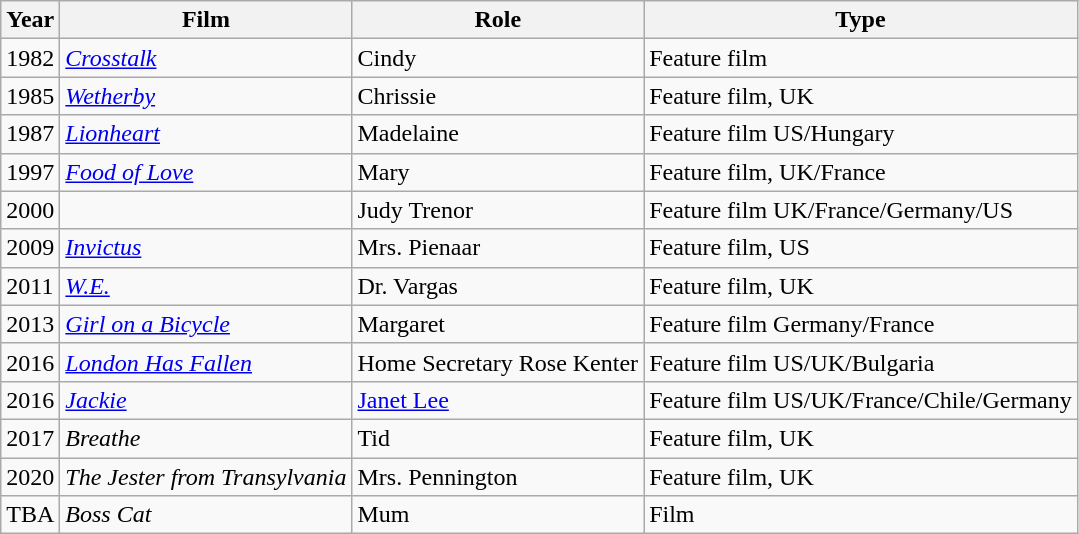<table class="wikitable sortable">
<tr>
<th>Year</th>
<th>Film</th>
<th>Role</th>
<th class="unsortable">Type</th>
</tr>
<tr>
<td>1982</td>
<td><em><a href='#'>Crosstalk</a></em></td>
<td>Cindy</td>
<td>Feature film</td>
</tr>
<tr>
<td>1985</td>
<td><em><a href='#'>Wetherby</a></em></td>
<td>Chrissie</td>
<td>Feature film, UK</td>
</tr>
<tr>
<td>1987</td>
<td><em><a href='#'>Lionheart</a></em></td>
<td>Madelaine</td>
<td>Feature film US/Hungary</td>
</tr>
<tr>
<td>1997</td>
<td><em><a href='#'>Food of Love</a></em></td>
<td>Mary</td>
<td>Feature film, UK/France</td>
</tr>
<tr>
<td>2000</td>
<td><em></em></td>
<td>Judy Trenor</td>
<td>Feature film UK/France/Germany/US</td>
</tr>
<tr>
<td>2009</td>
<td><em><a href='#'>Invictus</a></em></td>
<td>Mrs. Pienaar</td>
<td>Feature film, US</td>
</tr>
<tr>
<td>2011</td>
<td><em><a href='#'>W.E.</a></em></td>
<td>Dr. Vargas</td>
<td>Feature film, UK</td>
</tr>
<tr>
<td>2013</td>
<td><em><a href='#'>Girl on a Bicycle</a></em></td>
<td>Margaret</td>
<td>Feature film Germany/France</td>
</tr>
<tr>
<td>2016</td>
<td><em><a href='#'>London Has Fallen</a></em></td>
<td>Home Secretary Rose Kenter</td>
<td>Feature film US/UK/Bulgaria</td>
</tr>
<tr>
<td>2016</td>
<td><em><a href='#'>Jackie</a></em></td>
<td><a href='#'>Janet Lee</a></td>
<td>Feature film US/UK/France/Chile/Germany</td>
</tr>
<tr>
<td>2017</td>
<td><em>Breathe</em></td>
<td>Tid</td>
<td>Feature film, UK</td>
</tr>
<tr>
<td>2020</td>
<td><em>The Jester from Transylvania</em></td>
<td>Mrs. Pennington</td>
<td>Feature film, UK</td>
</tr>
<tr>
<td>TBA</td>
<td><em>Boss Cat</em></td>
<td>Mum</td>
<td>Film</td>
</tr>
</table>
